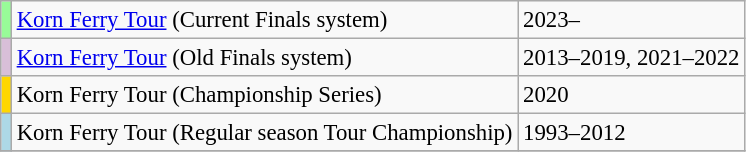<table class="wikitable" style="font-size:95%">
<tr>
<td style="background:palegreen"></td>
<td><a href='#'>Korn Ferry Tour</a> (Current Finals system)</td>
<td>2023–</td>
</tr>
<tr>
<td style="background:thistle"></td>
<td><a href='#'>Korn Ferry Tour</a> (Old Finals system)</td>
<td>2013–2019, 2021–2022</td>
</tr>
<tr>
<td style="background:gold"></td>
<td>Korn Ferry Tour (Championship Series)</td>
<td>2020</td>
</tr>
<tr>
<td style="background:lightblue"></td>
<td>Korn Ferry Tour (Regular season Tour Championship)</td>
<td>1993–2012</td>
</tr>
<tr>
</tr>
</table>
